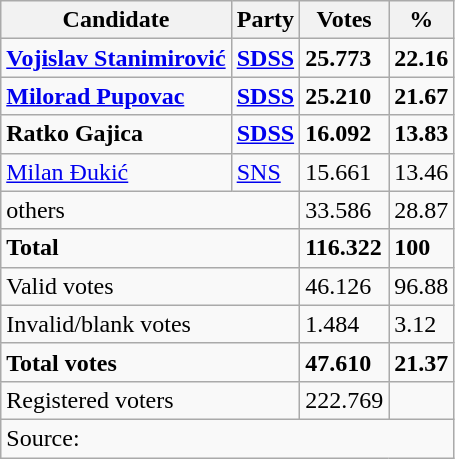<table class="wikitable" style="text-align: left;">
<tr>
<th>Candidate</th>
<th>Party</th>
<th>Votes</th>
<th>%</th>
</tr>
<tr>
<td><a href='#'><strong>Vojislav Stanimirović</strong></a></td>
<td><a href='#'><strong>SDSS</strong></a></td>
<td><strong>25.773</strong></td>
<td><strong>22.16</strong></td>
</tr>
<tr>
<td><strong><a href='#'>Milorad Pupovac</a></strong></td>
<td><a href='#'><strong>SDSS</strong></a></td>
<td><strong>25.210</strong></td>
<td><strong>21.67</strong></td>
</tr>
<tr>
<td><strong>Ratko Gajica</strong></td>
<td><a href='#'><strong>SDSS</strong></a></td>
<td><strong>16.092</strong></td>
<td><strong>13.83</strong></td>
</tr>
<tr>
<td><a href='#'>Milan Đukić</a></td>
<td><a href='#'>SNS</a></td>
<td>15.661</td>
<td>13.46</td>
</tr>
<tr>
<td colspan="2">others</td>
<td>33.586</td>
<td>28.87</td>
</tr>
<tr>
<td colspan="2"><strong>Total</strong></td>
<td><strong>116.322</strong></td>
<td><strong>100</strong></td>
</tr>
<tr>
<td colspan="2">Valid votes</td>
<td>46.126</td>
<td>96.88</td>
</tr>
<tr>
<td colspan="2">Invalid/blank votes</td>
<td>1.484</td>
<td>3.12</td>
</tr>
<tr>
<td colspan="2"><strong>Total votes</strong></td>
<td><strong>47.610</strong></td>
<td><strong>21.37</strong></td>
</tr>
<tr>
<td colspan="2">Registered voters</td>
<td>222.769</td>
<td></td>
</tr>
<tr>
<td colspan="4">Source: </td>
</tr>
</table>
